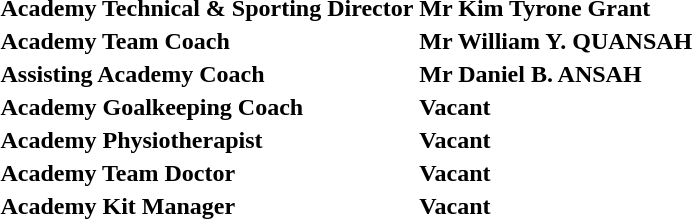<table>
<tr>
<td><strong>Academy Technical & Sporting Director</strong></td>
<td> <strong>Mr Kim Tyrone Grant</strong></td>
</tr>
<tr>
<td><strong>Academy Team Coach</strong></td>
<td> <strong>Mr William Y. QUANSAH</strong></td>
</tr>
<tr>
<td><strong>Assisting Academy Coach</strong></td>
<td> <strong>Mr Daniel B. ANSAH</strong></td>
</tr>
<tr>
<td><strong>Academy Goalkeeping Coach</strong></td>
<td> <strong>Vacant</strong></td>
</tr>
<tr>
<td><strong>Academy Physiotherapist</strong></td>
<td> <strong>Vacant</strong></td>
</tr>
<tr>
<td><strong>Academy Team Doctor</strong></td>
<td> <strong>Vacant</strong></td>
</tr>
<tr>
<td><strong>Academy Kit Manager</strong></td>
<td> <strong>Vacant</strong></td>
</tr>
<tr>
</tr>
</table>
